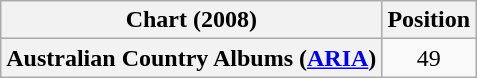<table class="wikitable plainrowheaders" style="text-align:center">
<tr>
<th scope="col">Chart (2008)</th>
<th scope="col">Position</th>
</tr>
<tr>
<th scope="row">Australian Country Albums (<a href='#'>ARIA</a>)</th>
<td>49</td>
</tr>
</table>
